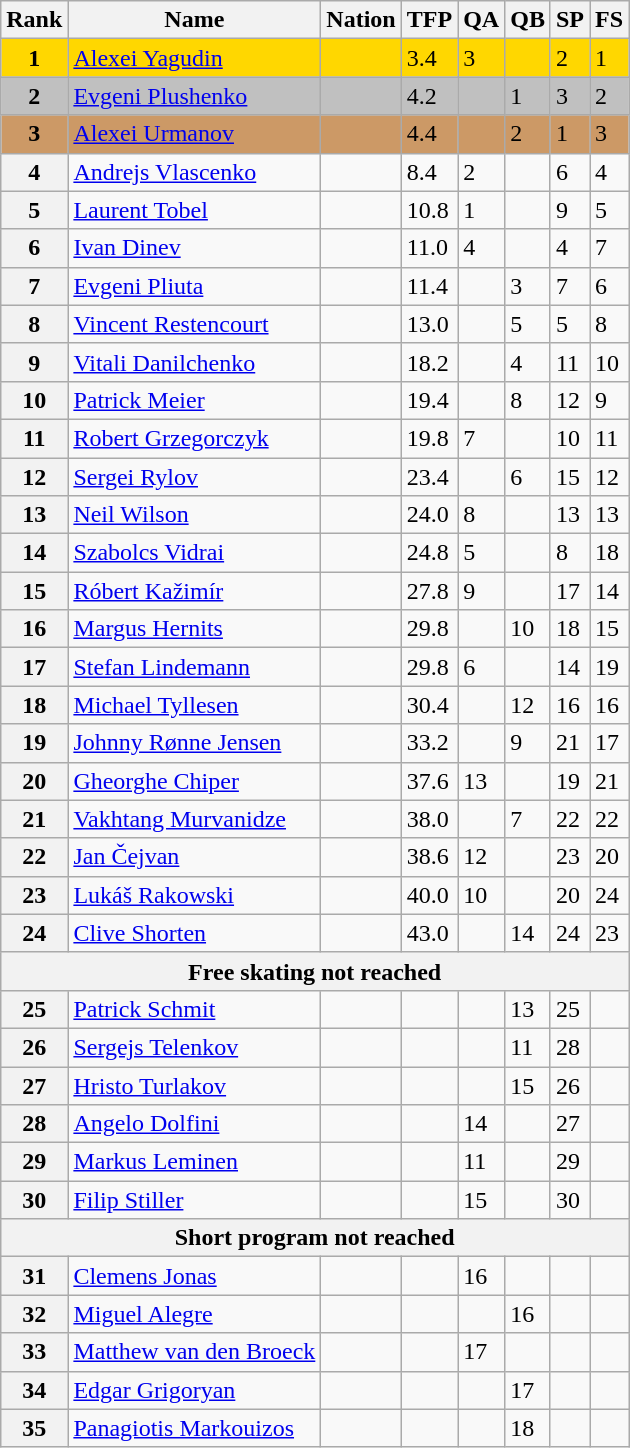<table class="wikitable">
<tr>
<th>Rank</th>
<th>Name</th>
<th>Nation</th>
<th>TFP</th>
<th>QA</th>
<th>QB</th>
<th>SP</th>
<th>FS</th>
</tr>
<tr bgcolor="gold">
<td align="center"><strong>1</strong></td>
<td><a href='#'>Alexei Yagudin</a></td>
<td></td>
<td>3.4</td>
<td>3</td>
<td></td>
<td>2</td>
<td>1</td>
</tr>
<tr bgcolor="silver">
<td align="center"><strong>2</strong></td>
<td><a href='#'>Evgeni Plushenko</a></td>
<td></td>
<td>4.2</td>
<td></td>
<td>1</td>
<td>3</td>
<td>2</td>
</tr>
<tr bgcolor="cc9966">
<td align="center"><strong>3</strong></td>
<td><a href='#'>Alexei Urmanov</a></td>
<td></td>
<td>4.4</td>
<td></td>
<td>2</td>
<td>1</td>
<td>3</td>
</tr>
<tr>
<th>4</th>
<td><a href='#'>Andrejs Vlascenko</a></td>
<td></td>
<td>8.4</td>
<td>2</td>
<td></td>
<td>6</td>
<td>4</td>
</tr>
<tr>
<th>5</th>
<td><a href='#'>Laurent Tobel</a></td>
<td></td>
<td>10.8</td>
<td>1</td>
<td></td>
<td>9</td>
<td>5</td>
</tr>
<tr>
<th>6</th>
<td><a href='#'>Ivan Dinev</a></td>
<td></td>
<td>11.0</td>
<td>4</td>
<td></td>
<td>4</td>
<td>7</td>
</tr>
<tr>
<th>7</th>
<td><a href='#'>Evgeni Pliuta</a></td>
<td></td>
<td>11.4</td>
<td></td>
<td>3</td>
<td>7</td>
<td>6</td>
</tr>
<tr>
<th>8</th>
<td><a href='#'>Vincent Restencourt</a></td>
<td></td>
<td>13.0</td>
<td></td>
<td>5</td>
<td>5</td>
<td>8</td>
</tr>
<tr>
<th>9</th>
<td><a href='#'>Vitali Danilchenko</a></td>
<td></td>
<td>18.2</td>
<td></td>
<td>4</td>
<td>11</td>
<td>10</td>
</tr>
<tr>
<th>10</th>
<td><a href='#'>Patrick Meier</a></td>
<td></td>
<td>19.4</td>
<td></td>
<td>8</td>
<td>12</td>
<td>9</td>
</tr>
<tr>
<th>11</th>
<td><a href='#'>Robert Grzegorczyk</a></td>
<td></td>
<td>19.8</td>
<td>7</td>
<td></td>
<td>10</td>
<td>11</td>
</tr>
<tr>
<th>12</th>
<td><a href='#'>Sergei Rylov</a></td>
<td></td>
<td>23.4</td>
<td></td>
<td>6</td>
<td>15</td>
<td>12</td>
</tr>
<tr>
<th>13</th>
<td><a href='#'>Neil Wilson</a></td>
<td></td>
<td>24.0</td>
<td>8</td>
<td></td>
<td>13</td>
<td>13</td>
</tr>
<tr>
<th>14</th>
<td><a href='#'>Szabolcs Vidrai</a></td>
<td></td>
<td>24.8</td>
<td>5</td>
<td></td>
<td>8</td>
<td>18</td>
</tr>
<tr>
<th>15</th>
<td><a href='#'>Róbert Kažimír</a></td>
<td></td>
<td>27.8</td>
<td>9</td>
<td></td>
<td>17</td>
<td>14</td>
</tr>
<tr>
<th>16</th>
<td><a href='#'>Margus Hernits</a></td>
<td></td>
<td>29.8</td>
<td></td>
<td>10</td>
<td>18</td>
<td>15</td>
</tr>
<tr>
<th>17</th>
<td><a href='#'>Stefan Lindemann</a></td>
<td></td>
<td>29.8</td>
<td>6</td>
<td></td>
<td>14</td>
<td>19</td>
</tr>
<tr>
<th>18</th>
<td><a href='#'>Michael Tyllesen</a></td>
<td></td>
<td>30.4</td>
<td></td>
<td>12</td>
<td>16</td>
<td>16</td>
</tr>
<tr>
<th>19</th>
<td><a href='#'>Johnny Rønne Jensen</a></td>
<td></td>
<td>33.2</td>
<td></td>
<td>9</td>
<td>21</td>
<td>17</td>
</tr>
<tr>
<th>20</th>
<td><a href='#'>Gheorghe Chiper</a></td>
<td></td>
<td>37.6</td>
<td>13</td>
<td></td>
<td>19</td>
<td>21</td>
</tr>
<tr>
<th>21</th>
<td><a href='#'>Vakhtang Murvanidze</a></td>
<td></td>
<td>38.0</td>
<td></td>
<td>7</td>
<td>22</td>
<td>22</td>
</tr>
<tr>
<th>22</th>
<td><a href='#'>Jan Čejvan</a></td>
<td></td>
<td>38.6</td>
<td>12</td>
<td></td>
<td>23</td>
<td>20</td>
</tr>
<tr>
<th>23</th>
<td><a href='#'>Lukáš Rakowski</a></td>
<td></td>
<td>40.0</td>
<td>10</td>
<td></td>
<td>20</td>
<td>24</td>
</tr>
<tr>
<th>24</th>
<td><a href='#'>Clive Shorten</a></td>
<td></td>
<td>43.0</td>
<td></td>
<td>14</td>
<td>24</td>
<td>23</td>
</tr>
<tr>
<th colspan=8>Free skating not reached</th>
</tr>
<tr>
<th>25</th>
<td><a href='#'>Patrick Schmit</a></td>
<td></td>
<td></td>
<td></td>
<td>13</td>
<td>25</td>
<td></td>
</tr>
<tr>
<th>26</th>
<td><a href='#'>Sergejs Telenkov</a></td>
<td></td>
<td></td>
<td></td>
<td>11</td>
<td>28</td>
<td></td>
</tr>
<tr>
<th>27</th>
<td><a href='#'>Hristo Turlakov</a></td>
<td></td>
<td></td>
<td></td>
<td>15</td>
<td>26</td>
<td></td>
</tr>
<tr>
<th>28</th>
<td><a href='#'>Angelo Dolfini</a></td>
<td></td>
<td></td>
<td>14</td>
<td></td>
<td>27</td>
<td></td>
</tr>
<tr>
<th>29</th>
<td><a href='#'>Markus Leminen</a></td>
<td></td>
<td></td>
<td>11</td>
<td></td>
<td>29</td>
<td></td>
</tr>
<tr>
<th>30</th>
<td><a href='#'>Filip Stiller</a></td>
<td></td>
<td></td>
<td>15</td>
<td></td>
<td>30</td>
<td></td>
</tr>
<tr>
<th colspan=8>Short program not reached</th>
</tr>
<tr>
<th>31</th>
<td><a href='#'>Clemens Jonas</a></td>
<td></td>
<td></td>
<td>16</td>
<td></td>
<td></td>
<td></td>
</tr>
<tr>
<th>32</th>
<td><a href='#'>Miguel Alegre</a></td>
<td></td>
<td></td>
<td></td>
<td>16</td>
<td></td>
<td></td>
</tr>
<tr>
<th>33</th>
<td><a href='#'>Matthew van den Broeck</a></td>
<td></td>
<td></td>
<td>17</td>
<td></td>
<td></td>
<td></td>
</tr>
<tr>
<th>34</th>
<td><a href='#'>Edgar Grigoryan</a></td>
<td></td>
<td></td>
<td></td>
<td>17</td>
<td></td>
<td></td>
</tr>
<tr>
<th>35</th>
<td><a href='#'>Panagiotis Markouizos</a></td>
<td></td>
<td></td>
<td></td>
<td>18</td>
<td></td>
<td></td>
</tr>
</table>
